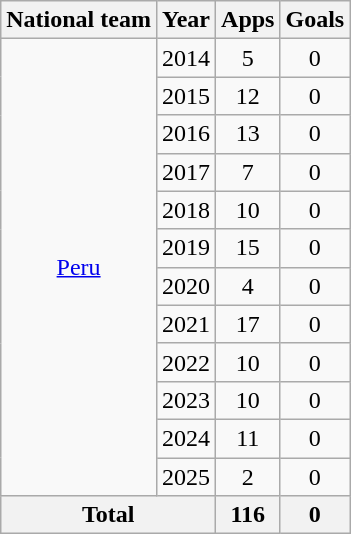<table class="wikitable" style="text-align:center">
<tr>
<th>National team</th>
<th>Year</th>
<th>Apps</th>
<th>Goals</th>
</tr>
<tr>
<td rowspan="12"><a href='#'>Peru</a></td>
<td>2014</td>
<td>5</td>
<td>0</td>
</tr>
<tr>
<td>2015</td>
<td>12</td>
<td>0</td>
</tr>
<tr>
<td>2016</td>
<td>13</td>
<td>0</td>
</tr>
<tr>
<td>2017</td>
<td>7</td>
<td>0</td>
</tr>
<tr>
<td>2018</td>
<td>10</td>
<td>0</td>
</tr>
<tr>
<td>2019</td>
<td>15</td>
<td>0</td>
</tr>
<tr>
<td>2020</td>
<td>4</td>
<td>0</td>
</tr>
<tr>
<td>2021</td>
<td>17</td>
<td>0</td>
</tr>
<tr>
<td>2022</td>
<td>10</td>
<td>0</td>
</tr>
<tr>
<td>2023</td>
<td>10</td>
<td>0</td>
</tr>
<tr>
<td>2024</td>
<td>11</td>
<td>0</td>
</tr>
<tr>
<td>2025</td>
<td>2</td>
<td>0</td>
</tr>
<tr>
<th colspan="2">Total</th>
<th>116</th>
<th>0</th>
</tr>
</table>
